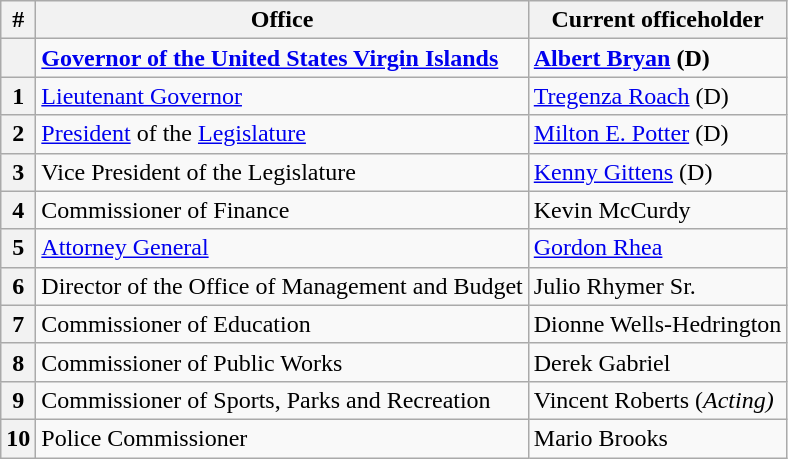<table class=wikitable>
<tr>
<th>#</th>
<th>Office</th>
<th>Current officeholder</th>
</tr>
<tr>
<th></th>
<td><strong><a href='#'>Governor of the United States Virgin Islands</a></strong></td>
<td><strong><a href='#'>Albert Bryan</a> (D)</strong></td>
</tr>
<tr>
<th>1</th>
<td><a href='#'>Lieutenant Governor</a></td>
<td><a href='#'>Tregenza Roach</a> (D)</td>
</tr>
<tr>
<th>2</th>
<td><a href='#'>President</a> of the <a href='#'>Legislature</a></td>
<td><a href='#'>Milton E. Potter</a> (D)</td>
</tr>
<tr>
<th>3</th>
<td>Vice President of the Legislature</td>
<td><a href='#'>Kenny Gittens</a> (D)</td>
</tr>
<tr>
<th>4</th>
<td>Commissioner of Finance</td>
<td>Kevin McCurdy</td>
</tr>
<tr>
<th>5</th>
<td><a href='#'>Attorney General</a></td>
<td><a href='#'>Gordon Rhea</a></td>
</tr>
<tr>
<th>6</th>
<td>Director of the Office of Management and Budget</td>
<td>Julio Rhymer Sr.</td>
</tr>
<tr>
<th>7</th>
<td>Commissioner of Education</td>
<td>Dionne Wells-Hedrington</td>
</tr>
<tr>
<th>8</th>
<td>Commissioner of Public Works</td>
<td>Derek Gabriel</td>
</tr>
<tr>
<th>9</th>
<td>Commissioner of Sports, Parks and Recreation</td>
<td>Vincent Roberts (<em>Acting) </em></td>
</tr>
<tr>
<th>10</th>
<td>Police Commissioner</td>
<td>Mario Brooks</td>
</tr>
</table>
